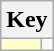<table class="wikitable" style="text-align: center;">
<tr>
<th colspan=2>Key</th>
</tr>
<tr>
<td style="background:#ffffcc; width:20px;"></td>
<td align=left></td>
</tr>
</table>
